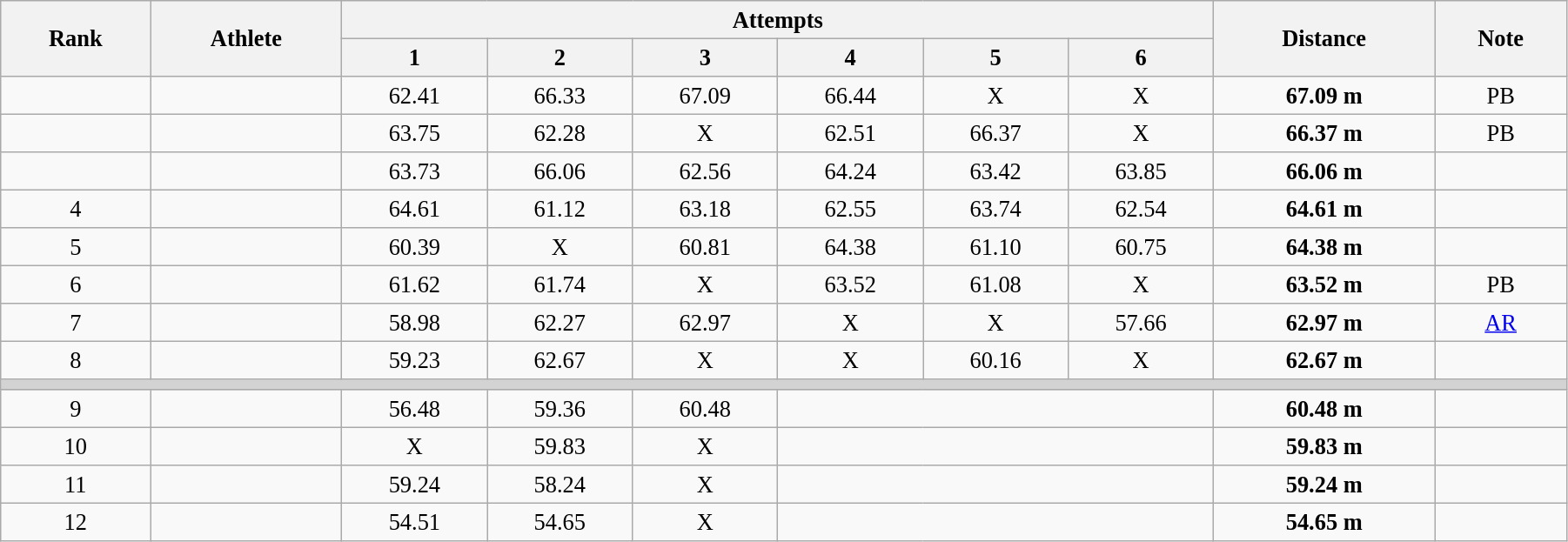<table class="wikitable" style=" text-align:center; font-size:110%;" width="95%">
<tr>
<th rowspan="2">Rank</th>
<th rowspan="2">Athlete</th>
<th colspan="6">Attempts</th>
<th rowspan="2">Distance</th>
<th rowspan="2">Note</th>
</tr>
<tr>
<th>1</th>
<th>2</th>
<th>3</th>
<th>4</th>
<th>5</th>
<th>6</th>
</tr>
<tr>
<td></td>
<td align=left></td>
<td>62.41</td>
<td>66.33</td>
<td>67.09</td>
<td>66.44</td>
<td>X</td>
<td>X</td>
<td><strong>67.09 m</strong></td>
<td>PB</td>
</tr>
<tr>
<td></td>
<td align=left></td>
<td>63.75</td>
<td>62.28</td>
<td>X</td>
<td>62.51</td>
<td>66.37</td>
<td>X</td>
<td><strong>66.37 m</strong></td>
<td>PB</td>
</tr>
<tr>
<td></td>
<td align=left></td>
<td>63.73</td>
<td>66.06</td>
<td>62.56</td>
<td>64.24</td>
<td>63.42</td>
<td>63.85</td>
<td><strong>66.06 m</strong></td>
<td></td>
</tr>
<tr>
<td>4</td>
<td align=left></td>
<td>64.61</td>
<td>61.12</td>
<td>63.18</td>
<td>62.55</td>
<td>63.74</td>
<td>62.54</td>
<td><strong>64.61 m</strong></td>
<td></td>
</tr>
<tr>
<td>5</td>
<td align=left></td>
<td>60.39</td>
<td>X</td>
<td>60.81</td>
<td>64.38</td>
<td>61.10</td>
<td>60.75</td>
<td><strong>64.38 m</strong></td>
<td></td>
</tr>
<tr>
<td>6</td>
<td align=left></td>
<td>61.62</td>
<td>61.74</td>
<td>X</td>
<td>63.52</td>
<td>61.08</td>
<td>X</td>
<td><strong>63.52 m</strong></td>
<td>PB</td>
</tr>
<tr>
<td>7</td>
<td align=left></td>
<td>58.98</td>
<td>62.27</td>
<td>62.97</td>
<td>X</td>
<td>X</td>
<td>57.66</td>
<td><strong>62.97 m</strong></td>
<td><a href='#'>AR</a></td>
</tr>
<tr>
<td>8</td>
<td align=left></td>
<td>59.23</td>
<td>62.67</td>
<td>X</td>
<td>X</td>
<td>60.16</td>
<td>X</td>
<td><strong>62.67 m</strong></td>
<td></td>
</tr>
<tr>
<td colspan=10 bgcolor=lightgray></td>
</tr>
<tr>
<td>9</td>
<td align=left></td>
<td>56.48</td>
<td>59.36</td>
<td>60.48</td>
<td colspan=3></td>
<td><strong>60.48 m</strong></td>
<td></td>
</tr>
<tr>
<td>10</td>
<td align=left></td>
<td>X</td>
<td>59.83</td>
<td>X</td>
<td colspan=3></td>
<td><strong>59.83 m</strong></td>
<td></td>
</tr>
<tr>
<td>11</td>
<td align=left></td>
<td>59.24</td>
<td>58.24</td>
<td>X</td>
<td colspan=3></td>
<td><strong>59.24 m</strong></td>
<td></td>
</tr>
<tr>
<td>12</td>
<td align=left></td>
<td>54.51</td>
<td>54.65</td>
<td>X</td>
<td colspan=3></td>
<td><strong>54.65 m</strong></td>
<td></td>
</tr>
</table>
